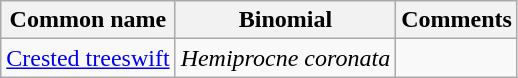<table class="wikitable">
<tr>
<th>Common name</th>
<th>Binomial</th>
<th>Comments</th>
</tr>
<tr>
<td><a href='#'>Crested treeswift</a></td>
<td><em>Hemiprocne coronata</em></td>
<td></td>
</tr>
</table>
